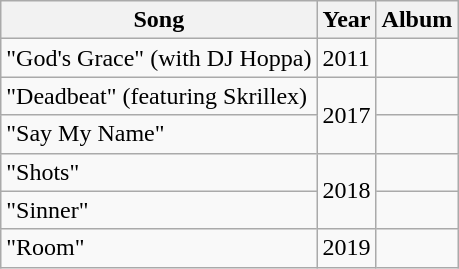<table class="wikitable">
<tr>
<th>Song</th>
<th>Year</th>
<th>Album</th>
</tr>
<tr>
<td>"God's Grace" (with DJ Hoppa)</td>
<td>2011</td>
<td></td>
</tr>
<tr>
<td>"Deadbeat" (featuring Skrillex)</td>
<td rowspan="2">2017</td>
<td></td>
</tr>
<tr>
<td>"Say My Name"</td>
<td></td>
</tr>
<tr>
<td>"Shots"</td>
<td rowspan="2">2018</td>
<td></td>
</tr>
<tr>
<td>"Sinner"</td>
<td></td>
</tr>
<tr>
<td>"Room"</td>
<td>2019</td>
<td></td>
</tr>
</table>
